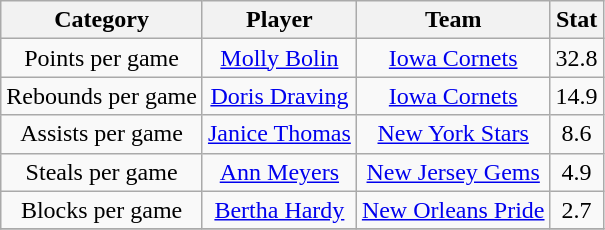<table class="wikitable" style="text-align:center">
<tr>
<th>Category</th>
<th>Player</th>
<th>Team</th>
<th>Stat</th>
</tr>
<tr>
<td>Points per game</td>
<td><a href='#'>Molly Bolin</a></td>
<td><a href='#'>Iowa Cornets</a></td>
<td>32.8</td>
</tr>
<tr>
<td>Rebounds per game</td>
<td><a href='#'>Doris Draving</a></td>
<td><a href='#'>Iowa Cornets</a></td>
<td>14.9</td>
</tr>
<tr>
<td>Assists per game</td>
<td><a href='#'>Janice Thomas</a></td>
<td><a href='#'>New York Stars</a></td>
<td>8.6</td>
</tr>
<tr>
<td>Steals per game</td>
<td><a href='#'>Ann Meyers</a></td>
<td><a href='#'>New Jersey Gems</a></td>
<td>4.9</td>
</tr>
<tr>
<td>Blocks per game</td>
<td><a href='#'>Bertha Hardy</a></td>
<td><a href='#'>New Orleans Pride</a></td>
<td>2.7</td>
</tr>
<tr>
</tr>
</table>
